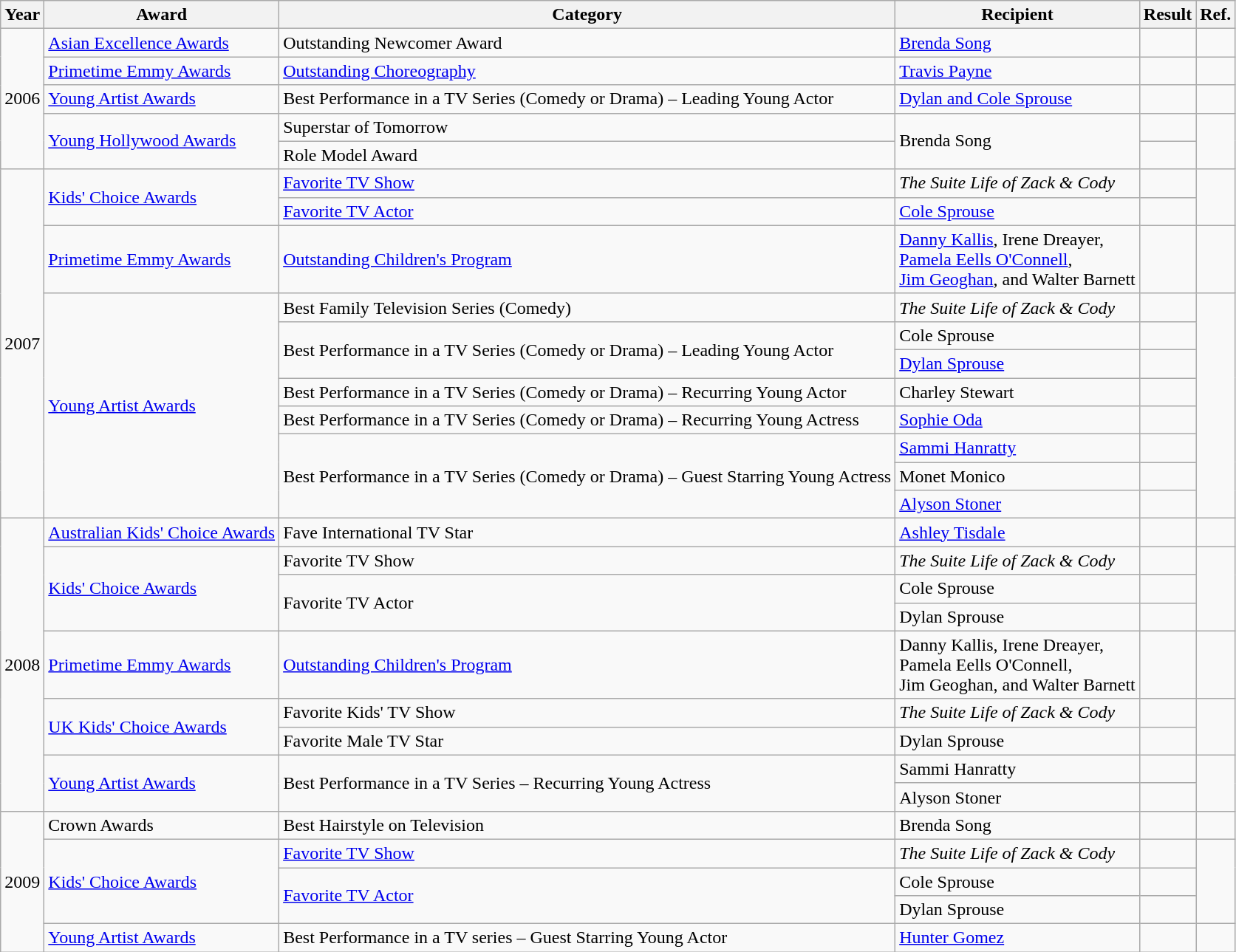<table class="wikitable">
<tr>
<th>Year</th>
<th>Award</th>
<th>Category</th>
<th>Recipient</th>
<th>Result</th>
<th>Ref.</th>
</tr>
<tr>
<td rowspan="5">2006</td>
<td><a href='#'>Asian Excellence Awards</a></td>
<td>Outstanding Newcomer Award</td>
<td><a href='#'>Brenda Song</a></td>
<td></td>
<td align="center"></td>
</tr>
<tr>
<td><a href='#'>Primetime Emmy Awards</a></td>
<td><a href='#'>Outstanding Choreography</a></td>
<td><a href='#'>Travis Payne</a> </td>
<td></td>
<td align="center"></td>
</tr>
<tr>
<td><a href='#'>Young Artist Awards</a></td>
<td>Best Performance in a TV Series (Comedy or Drama) – Leading Young Actor</td>
<td><a href='#'>Dylan and Cole Sprouse</a></td>
<td></td>
<td align="center"></td>
</tr>
<tr>
<td rowspan="2"><a href='#'>Young Hollywood Awards</a></td>
<td>Superstar of Tomorrow</td>
<td rowspan="2">Brenda Song</td>
<td></td>
<td align="center" rowspan="2"></td>
</tr>
<tr>
<td>Role Model Award</td>
<td></td>
</tr>
<tr>
<td rowspan="11">2007</td>
<td rowspan="2"><a href='#'>Kids' Choice Awards</a></td>
<td><a href='#'>Favorite TV Show</a></td>
<td><em>The Suite Life of Zack & Cody</em></td>
<td></td>
<td align="center" rowspan="2"> <br> </td>
</tr>
<tr>
<td><a href='#'>Favorite TV Actor</a></td>
<td><a href='#'>Cole Sprouse</a></td>
<td></td>
</tr>
<tr>
<td><a href='#'>Primetime Emmy Awards</a></td>
<td><a href='#'>Outstanding Children's Program</a></td>
<td><a href='#'>Danny Kallis</a>, Irene Dreayer, <br> <a href='#'>Pamela Eells O'Connell</a>, <br> <a href='#'>Jim Geoghan</a>, and Walter Barnett</td>
<td></td>
<td align="center"></td>
</tr>
<tr>
<td rowspan="8"><a href='#'>Young Artist Awards</a></td>
<td>Best Family Television Series (Comedy)</td>
<td><em>The Suite Life of Zack & Cody</em></td>
<td></td>
<td align="center" rowspan="8"></td>
</tr>
<tr>
<td rowspan="2">Best Performance in a TV Series (Comedy or Drama) – Leading Young Actor</td>
<td>Cole Sprouse</td>
<td></td>
</tr>
<tr>
<td><a href='#'>Dylan Sprouse</a></td>
<td></td>
</tr>
<tr>
<td>Best Performance in a TV Series (Comedy or Drama) – Recurring Young Actor</td>
<td>Charley Stewart</td>
<td></td>
</tr>
<tr>
<td>Best Performance in a TV Series (Comedy or Drama) – Recurring Young Actress</td>
<td><a href='#'>Sophie Oda</a></td>
<td></td>
</tr>
<tr>
<td rowspan="3">Best Performance in a TV Series (Comedy or Drama) – Guest Starring Young Actress</td>
<td><a href='#'>Sammi Hanratty</a></td>
<td></td>
</tr>
<tr>
<td>Monet Monico</td>
<td></td>
</tr>
<tr>
<td><a href='#'>Alyson Stoner</a></td>
<td></td>
</tr>
<tr>
<td rowspan="9">2008</td>
<td><a href='#'>Australian Kids' Choice Awards</a></td>
<td>Fave International TV Star</td>
<td><a href='#'>Ashley Tisdale</a></td>
<td></td>
<td align="center"></td>
</tr>
<tr>
<td rowspan="3"><a href='#'>Kids' Choice Awards</a></td>
<td>Favorite TV Show</td>
<td><em>The Suite Life of Zack & Cody</em></td>
<td></td>
<td align="center" rowspan="3"> <br> </td>
</tr>
<tr>
<td rowspan="2">Favorite TV Actor</td>
<td>Cole Sprouse</td>
<td></td>
</tr>
<tr>
<td>Dylan Sprouse</td>
<td></td>
</tr>
<tr>
<td><a href='#'>Primetime Emmy Awards</a></td>
<td><a href='#'>Outstanding Children's Program</a></td>
<td>Danny Kallis, Irene Dreayer, <br> Pamela Eells O'Connell, <br> Jim Geoghan, and Walter Barnett</td>
<td></td>
<td align="center"></td>
</tr>
<tr>
<td rowspan="2"><a href='#'>UK Kids' Choice Awards</a></td>
<td>Favorite Kids' TV Show</td>
<td><em>The Suite Life of Zack & Cody</em></td>
<td></td>
<td align="center" rowspan="2"> <br> </td>
</tr>
<tr>
<td>Favorite Male TV Star</td>
<td>Dylan Sprouse</td>
<td></td>
</tr>
<tr>
<td rowspan="2"><a href='#'>Young Artist Awards</a></td>
<td rowspan="2">Best Performance in a TV Series – Recurring Young Actress</td>
<td>Sammi Hanratty</td>
<td></td>
<td align="center" rowspan="2"></td>
</tr>
<tr>
<td>Alyson Stoner</td>
<td></td>
</tr>
<tr>
<td rowspan="5">2009</td>
<td>Crown Awards</td>
<td>Best Hairstyle on Television</td>
<td>Brenda Song</td>
<td></td>
<td align="center"></td>
</tr>
<tr>
<td rowspan="3"><a href='#'>Kids' Choice Awards</a></td>
<td><a href='#'>Favorite TV Show</a></td>
<td><em>The Suite Life of Zack & Cody</em></td>
<td></td>
<td align="center" rowspan="3"> <br> </td>
</tr>
<tr>
<td rowspan="2"><a href='#'>Favorite TV Actor</a></td>
<td>Cole Sprouse</td>
<td></td>
</tr>
<tr>
<td>Dylan Sprouse</td>
<td></td>
</tr>
<tr>
<td><a href='#'>Young Artist Awards</a></td>
<td>Best Performance in a TV series – Guest Starring Young Actor</td>
<td><a href='#'>Hunter Gomez</a></td>
<td></td>
<td align="center"></td>
</tr>
</table>
